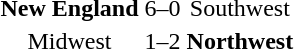<table>
<tr>
<td align=center><strong>New England</strong></td>
<td align=center>6–0</td>
<td align=center>Southwest</td>
</tr>
<tr>
<td align=center>Midwest</td>
<td align=center>1–2</td>
<td align=center><strong>Northwest</strong></td>
</tr>
</table>
